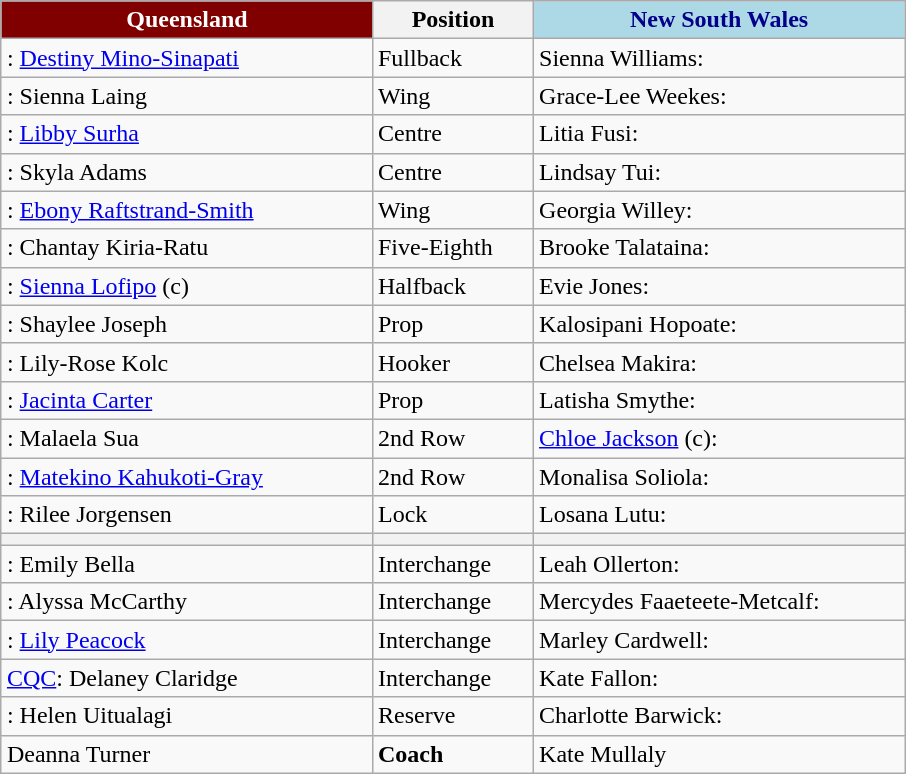<table style="margin: 1em auto 1em auto" class="wikitable col1left col2center col3right">
<tr>
<th align="centre" width="240" style="border: 2px  ; background: maroon; color: white">Queensland</th>
<th width="100">Position</th>
<th align="centre" width="240" style="border: 2px  ; background: lightblue; color: darkblue">New South Wales</th>
</tr>
<tr>
<td>: <a href='#'>Destiny Mino-Sinapati</a></td>
<td>Fullback</td>
<td>Sienna Williams:  </td>
</tr>
<tr>
<td>: Sienna Laing</td>
<td>Wing</td>
<td>Grace-Lee Weekes:  </td>
</tr>
<tr>
<td>: <a href='#'>Libby Surha</a></td>
<td>Centre</td>
<td>Litia Fusi: </td>
</tr>
<tr>
<td>: Skyla Adams</td>
<td>Centre</td>
<td>Lindsay Tui: </td>
</tr>
<tr>
<td>: <a href='#'>Ebony Raftstrand-Smith</a></td>
<td>Wing</td>
<td>Georgia Willey: </td>
</tr>
<tr>
<td>: Chantay Kiria-Ratu</td>
<td>Five-Eighth</td>
<td>Brooke Talataina: </td>
</tr>
<tr>
<td>: <a href='#'>Sienna Lofipo</a> (c)</td>
<td>Halfback</td>
<td>Evie Jones: </td>
</tr>
<tr>
<td>: Shaylee Joseph</td>
<td>Prop</td>
<td>Kalosipani Hopoate:  </td>
</tr>
<tr>
<td>: Lily-Rose Kolc</td>
<td>Hooker</td>
<td>Chelsea Makira: </td>
</tr>
<tr>
<td>: <a href='#'>Jacinta Carter</a></td>
<td>Prop</td>
<td>Latisha Smythe: </td>
</tr>
<tr>
<td>: Malaela Sua</td>
<td>2nd Row</td>
<td><a href='#'>Chloe Jackson</a> (c):  </td>
</tr>
<tr>
<td>: <a href='#'>Matekino Kahukoti-Gray</a></td>
<td>2nd Row</td>
<td>Monalisa Soliola: </td>
</tr>
<tr>
<td>: Rilee Jorgensen</td>
<td>Lock</td>
<td>Losana Lutu: </td>
</tr>
<tr>
<th></th>
<th></th>
<th></th>
</tr>
<tr>
<td> : Emily Bella</td>
<td>Interchange</td>
<td>Leah Ollerton: </td>
</tr>
<tr>
<td>: Alyssa McCarthy</td>
<td>Interchange</td>
<td>Mercydes Faaeteete-Metcalf: </td>
</tr>
<tr>
<td>: <a href='#'>Lily Peacock</a></td>
<td>Interchange</td>
<td>Marley Cardwell:  </td>
</tr>
<tr>
<td> <a href='#'>CQC</a>: Delaney Claridge</td>
<td>Interchange</td>
<td>Kate Fallon:  </td>
</tr>
<tr>
<td> : Helen Uitualagi</td>
<td>Reserve</td>
<td>Charlotte Barwick: </td>
</tr>
<tr>
<td> Deanna Turner</td>
<td><strong>Coach</strong></td>
<td>Kate Mullaly </td>
</tr>
</table>
